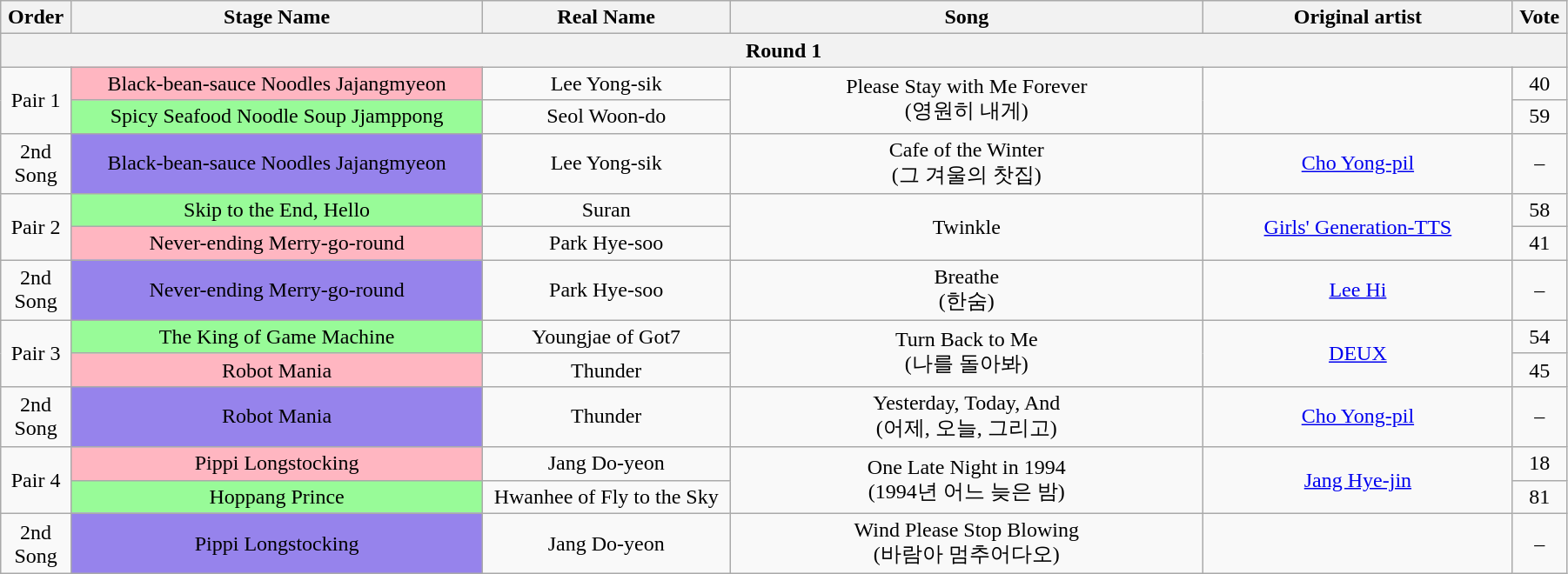<table class="wikitable" style="text-align:center; width:95%;">
<tr>
<th style="width:1%;">Order</th>
<th style="width:20%;">Stage Name</th>
<th style="width:12%;">Real Name</th>
<th style="width:23%;">Song</th>
<th style="width:15%;">Original artist</th>
<th style="width:1%;">Vote</th>
</tr>
<tr>
<th colspan=6>Round 1</th>
</tr>
<tr>
<td rowspan=2>Pair 1</td>
<td bgcolor="lightpink">Black-bean-sauce Noodles Jajangmyeon</td>
<td>Lee Yong-sik</td>
<td rowspan=2>Please Stay with Me Forever<br>(영원히 내게)</td>
<td rowspan=2></td>
<td>40</td>
</tr>
<tr>
<td bgcolor="palegreen">Spicy Seafood Noodle Soup Jjamppong</td>
<td>Seol Woon-do</td>
<td>59</td>
</tr>
<tr>
<td>2nd Song</td>
<td bgcolor="#9683EC">Black-bean-sauce Noodles Jajangmyeon</td>
<td>Lee Yong-sik</td>
<td>Cafe of the Winter<br>(그 겨울의 찻집)</td>
<td><a href='#'>Cho Yong-pil</a></td>
<td>–</td>
</tr>
<tr>
<td rowspan=2>Pair 2</td>
<td bgcolor="palegreen">Skip to the End, Hello</td>
<td>Suran</td>
<td rowspan=2>Twinkle</td>
<td rowspan=2><a href='#'>Girls' Generation-TTS</a></td>
<td>58</td>
</tr>
<tr>
<td bgcolor="lightpink">Never-ending Merry-go-round</td>
<td>Park Hye-soo</td>
<td>41</td>
</tr>
<tr>
<td>2nd Song</td>
<td bgcolor="#9683EC">Never-ending Merry-go-round</td>
<td>Park Hye-soo</td>
<td>Breathe<br>(한숨)</td>
<td><a href='#'>Lee Hi</a></td>
<td>–</td>
</tr>
<tr>
<td rowspan=2>Pair 3</td>
<td bgcolor="palegreen">The King of Game Machine</td>
<td>Youngjae of Got7</td>
<td rowspan=2>Turn Back to Me<br>(나를 돌아봐)</td>
<td rowspan=2><a href='#'>DEUX</a></td>
<td>54</td>
</tr>
<tr>
<td bgcolor="lightpink">Robot Mania</td>
<td>Thunder</td>
<td>45</td>
</tr>
<tr>
<td>2nd Song</td>
<td bgcolor="#9683EC">Robot Mania</td>
<td>Thunder</td>
<td>Yesterday, Today, And<br>(어제, 오늘, 그리고)</td>
<td><a href='#'>Cho Yong-pil</a></td>
<td>–</td>
</tr>
<tr>
<td rowspan=2>Pair 4</td>
<td bgcolor="lightpink">Pippi Longstocking</td>
<td>Jang Do-yeon</td>
<td rowspan=2>One Late Night in 1994<br>(1994년 어느 늦은 밤)</td>
<td rowspan=2><a href='#'>Jang Hye-jin</a></td>
<td>18</td>
</tr>
<tr>
<td bgcolor="palegreen">Hoppang Prince</td>
<td>Hwanhee of Fly to the Sky</td>
<td>81</td>
</tr>
<tr>
<td>2nd Song</td>
<td bgcolor="#9683EC">Pippi Longstocking</td>
<td>Jang Do-yeon</td>
<td>Wind Please Stop Blowing<br>(바람아 멈추어다오)</td>
<td></td>
<td>–</td>
</tr>
</table>
